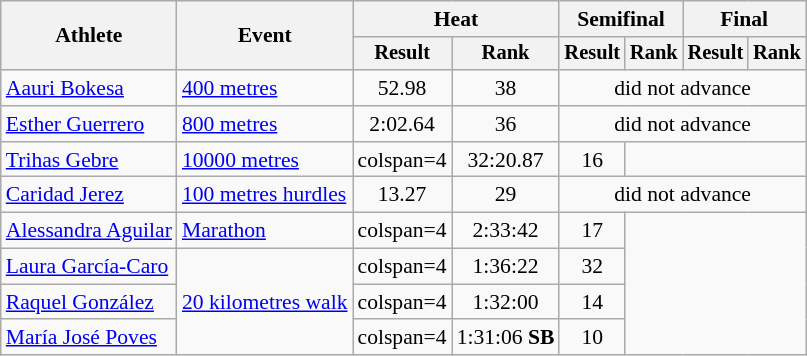<table class="wikitable" style="font-size:90%">
<tr>
<th rowspan="2">Athlete</th>
<th rowspan="2">Event</th>
<th colspan="2">Heat</th>
<th colspan="2">Semifinal</th>
<th colspan="2">Final</th>
</tr>
<tr style="font-size:95%">
<th>Result</th>
<th>Rank</th>
<th>Result</th>
<th>Rank</th>
<th>Result</th>
<th>Rank</th>
</tr>
<tr align=center>
<td align=left><a href='#'>Aauri Bokesa</a></td>
<td align=left><a href='#'>400 metres</a></td>
<td>52.98</td>
<td>38</td>
<td colspan=4>did not advance</td>
</tr>
<tr align=center>
<td align=left><a href='#'>Esther Guerrero</a></td>
<td align=left><a href='#'>800 metres</a></td>
<td>2:02.64</td>
<td>36</td>
<td colspan=4>did not advance</td>
</tr>
<tr align=center>
<td align=left><a href='#'>Trihas Gebre</a></td>
<td align=left><a href='#'>10000 metres</a></td>
<td>colspan=4 </td>
<td>32:20.87</td>
<td>16</td>
</tr>
<tr align=center>
<td align=left><a href='#'>Caridad Jerez</a></td>
<td align=left><a href='#'>100 metres hurdles</a></td>
<td>13.27</td>
<td>29</td>
<td colspan=4>did not advance</td>
</tr>
<tr align=center>
<td align=left><a href='#'>Alessandra Aguilar</a></td>
<td align=left><a href='#'>Marathon</a></td>
<td>colspan=4 </td>
<td>2:33:42</td>
<td>17</td>
</tr>
<tr align=center>
<td align=left><a href='#'>Laura García-Caro</a></td>
<td align=left rowspan=3><a href='#'>20 kilometres walk</a></td>
<td>colspan=4 </td>
<td>1:36:22</td>
<td>32</td>
</tr>
<tr align=center>
<td align=left><a href='#'>Raquel González</a></td>
<td>colspan=4 </td>
<td>1:32:00</td>
<td>14</td>
</tr>
<tr align=center>
<td align=left><a href='#'>María José Poves</a></td>
<td>colspan=4 </td>
<td>1:31:06 <strong>SB</strong></td>
<td>10</td>
</tr>
</table>
